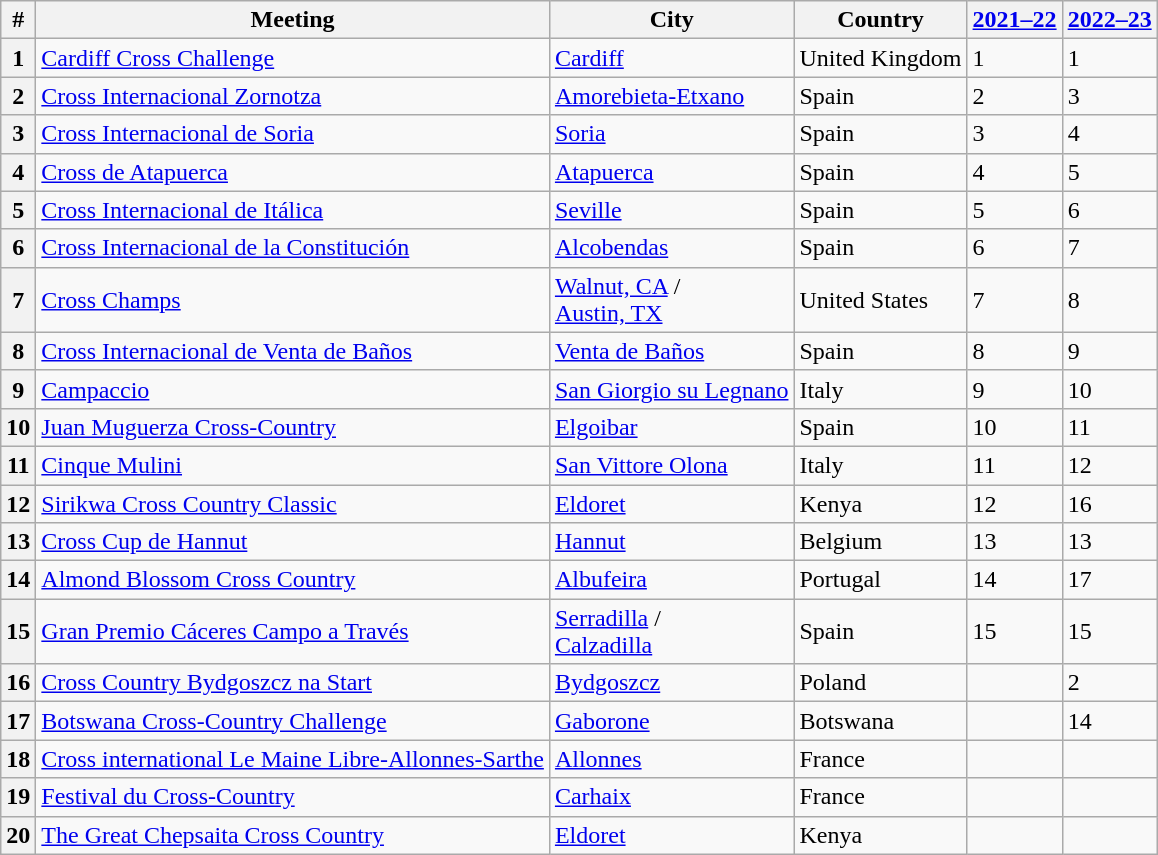<table class="wikitable plainrowheaders sortable defaultcenter col2left col3left col4left">
<tr>
<th scope="col">#</th>
<th scope="col">Meeting</th>
<th scope="col">City</th>
<th scope="col">Country</th>
<th scope="col"><a href='#'>2021–22</a></th>
<th scope="col"><a href='#'>2022–23</a></th>
</tr>
<tr>
<th scope="row">1</th>
<td><a href='#'>Cardiff Cross Challenge</a></td>
<td><a href='#'>Cardiff</a></td>
<td>United Kingdom</td>
<td>1</td>
<td>1</td>
</tr>
<tr>
<th scope="row">2</th>
<td><a href='#'>Cross Internacional Zornotza</a></td>
<td><a href='#'>Amorebieta-Etxano</a></td>
<td>Spain</td>
<td>2</td>
<td>3</td>
</tr>
<tr>
<th scope="row">3</th>
<td><a href='#'>Cross Internacional de Soria</a></td>
<td><a href='#'>Soria</a></td>
<td>Spain</td>
<td>3</td>
<td>4</td>
</tr>
<tr>
<th scope="row">4</th>
<td><a href='#'>Cross de Atapuerca</a></td>
<td><a href='#'>Atapuerca</a></td>
<td>Spain</td>
<td>4</td>
<td>5</td>
</tr>
<tr>
<th scope="row">5</th>
<td><a href='#'>Cross Internacional de Itálica</a></td>
<td><a href='#'>Seville</a></td>
<td>Spain</td>
<td>5</td>
<td>6</td>
</tr>
<tr>
<th scope="row">6</th>
<td><a href='#'>Cross Internacional de la Constitución</a></td>
<td><a href='#'>Alcobendas</a></td>
<td>Spain</td>
<td>6</td>
<td>7</td>
</tr>
<tr>
<th scope="row">7</th>
<td><a href='#'>Cross Champs</a></td>
<td><a href='#'>Walnut, CA</a> /<br><a href='#'>Austin, TX</a></td>
<td>United States</td>
<td>7</td>
<td>8</td>
</tr>
<tr>
<th scope="row">8</th>
<td><a href='#'>Cross Internacional de Venta de Baños</a></td>
<td><a href='#'>Venta de Baños</a></td>
<td>Spain</td>
<td>8</td>
<td>9</td>
</tr>
<tr>
<th scope="row">9</th>
<td><a href='#'>Campaccio</a></td>
<td><a href='#'>San Giorgio su Legnano</a></td>
<td>Italy</td>
<td>9</td>
<td>10</td>
</tr>
<tr>
<th scope="row">10</th>
<td><a href='#'>Juan Muguerza Cross-Country</a></td>
<td><a href='#'>Elgoibar</a></td>
<td>Spain</td>
<td>10</td>
<td>11</td>
</tr>
<tr>
<th scope="row">11</th>
<td><a href='#'>Cinque Mulini</a></td>
<td><a href='#'>San Vittore Olona</a></td>
<td>Italy</td>
<td>11</td>
<td>12</td>
</tr>
<tr>
<th scope="row">12</th>
<td><a href='#'>Sirikwa Cross Country Classic</a></td>
<td><a href='#'>Eldoret</a></td>
<td>Kenya</td>
<td>12</td>
<td>16</td>
</tr>
<tr>
<th scope="row">13</th>
<td><a href='#'>Cross Cup de Hannut</a></td>
<td><a href='#'>Hannut</a></td>
<td>Belgium</td>
<td>13</td>
<td>13</td>
</tr>
<tr>
<th scope="row">14</th>
<td><a href='#'>Almond Blossom Cross Country</a></td>
<td><a href='#'>Albufeira</a></td>
<td>Portugal</td>
<td>14</td>
<td>17</td>
</tr>
<tr>
<th scope="row">15</th>
<td><a href='#'>Gran Premio Cáceres Campo a Través</a></td>
<td><a href='#'>Serradilla</a> /<br><a href='#'>Calzadilla</a></td>
<td>Spain</td>
<td>15</td>
<td>15</td>
</tr>
<tr>
<th scope="row">16</th>
<td><a href='#'>Cross Country Bydgoszcz na Start</a></td>
<td><a href='#'>Bydgoszcz</a></td>
<td>Poland</td>
<td></td>
<td>2</td>
</tr>
<tr>
<th scope="row">17</th>
<td><a href='#'>Botswana Cross-Country Challenge</a></td>
<td><a href='#'>Gaborone</a></td>
<td>Botswana</td>
<td></td>
<td>14</td>
</tr>
<tr>
<th scope="row">18</th>
<td><a href='#'>Cross international Le Maine Libre-Allonnes-Sarthe</a></td>
<td><a href='#'>Allonnes</a></td>
<td>France</td>
<td></td>
<td></td>
</tr>
<tr>
<th scope="row">19</th>
<td><a href='#'>Festival du Cross-Country</a></td>
<td><a href='#'>Carhaix</a></td>
<td>France</td>
<td></td>
<td></td>
</tr>
<tr>
<th scope="row">20</th>
<td><a href='#'>The Great Chepsaita Cross Country</a></td>
<td><a href='#'>Eldoret</a></td>
<td>Kenya</td>
<td></td>
<td></td>
</tr>
</table>
